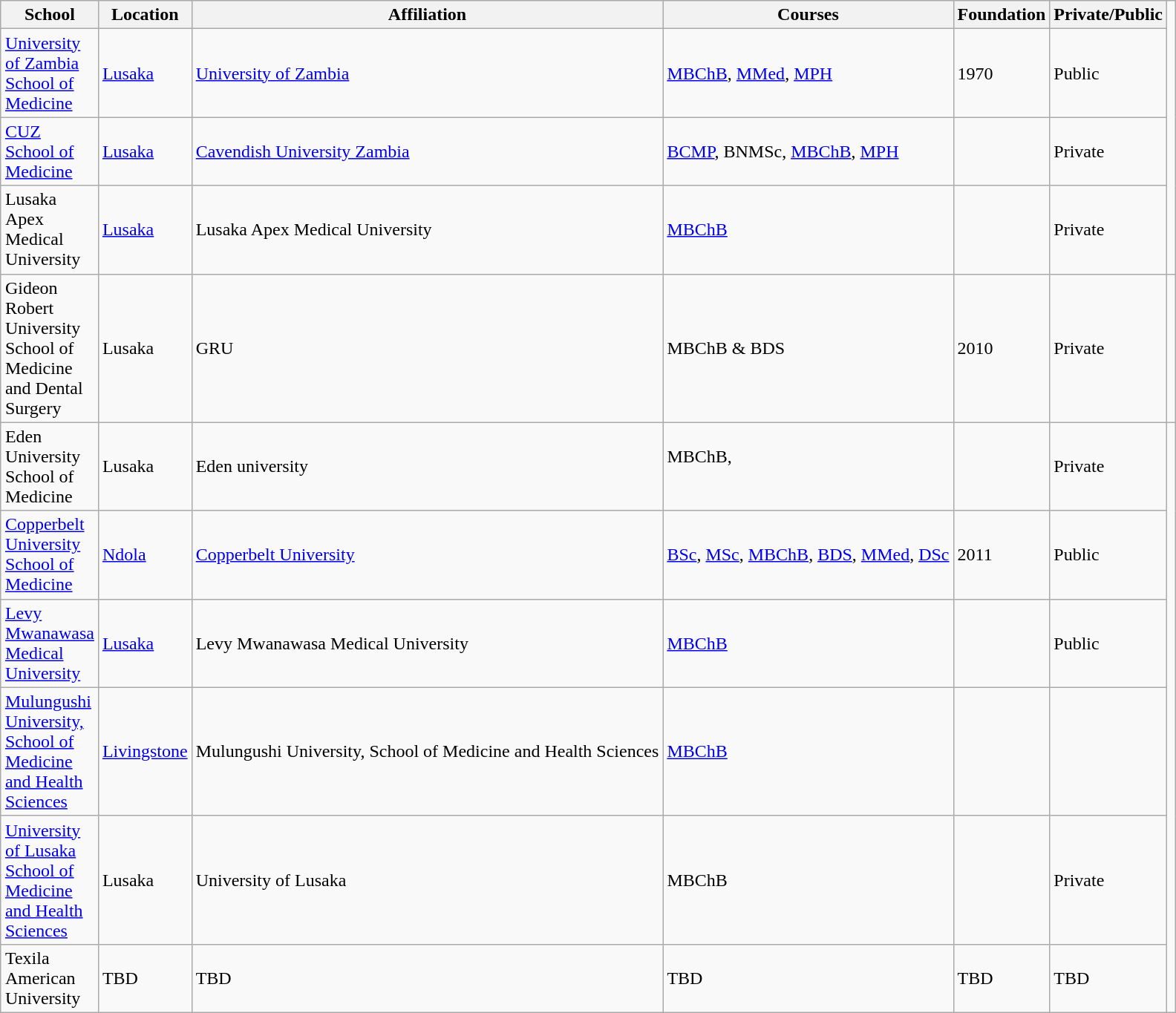<table class="wikitable sortable static-row-numbers static-row-header-text" style="margin-left:auto;margin-right:auto">
<tr>
<th style="width:2em;">School</th>
<th>Location</th>
<th>Affiliation</th>
<th>Courses</th>
<th>Foundation</th>
<th>Private/Public</th>
</tr>
<tr>
<td><a href='#'>University of Zambia School of Medicine</a></td>
<td><a href='#'>Lusaka</a></td>
<td><a href='#'>University of Zambia</a></td>
<td><a href='#'>MBChB</a>, <a href='#'>MMed</a>, <a href='#'>MPH</a></td>
<td>1970</td>
<td>Public</td>
</tr>
<tr>
<td><a href='#'>CUZ School of Medicine</a></td>
<td><a href='#'>Lusaka</a></td>
<td><a href='#'>Cavendish University Zambia</a></td>
<td><a href='#'>BCMP</a>, BNMSc, <a href='#'>MBChB</a>, <a href='#'>MPH</a></td>
<td></td>
<td>Private</td>
</tr>
<tr>
<td>Lusaka Apex Medical University</td>
<td><a href='#'>Lusaka</a></td>
<td>Lusaka Apex Medical University</td>
<td><a href='#'>MBChB</a></td>
<td></td>
<td>Private</td>
</tr>
<tr>
<td>Gideon Robert University School of Medicine and Dental Surgery</td>
<td>Lusaka</td>
<td>GRU</td>
<td>MBChB & BDS</td>
<td>2010</td>
<td>Private</td>
<td></td>
</tr>
<tr>
<td>Eden University School of Medicine</td>
<td>Lusaka</td>
<td>Eden university</td>
<td>MBChB,<br><br></td>
<td></td>
<td>Private</td>
</tr>
<tr>
<td><a href='#'>Copperbelt University School of Medicine</a></td>
<td><a href='#'>Ndola</a></td>
<td><a href='#'>Copperbelt University</a></td>
<td><a href='#'>BSc</a>, <a href='#'>MSc</a>, <a href='#'>MBChB</a>, <a href='#'>BDS</a>, <a href='#'>MMed</a>, <a href='#'>DSc</a></td>
<td>2011</td>
<td>Public</td>
</tr>
<tr>
<td><a href='#'>Levy Mwanawasa Medical University</a></td>
<td><a href='#'>Lusaka</a></td>
<td>Levy Mwanawasa Medical University</td>
<td><a href='#'>MBChB</a></td>
<td></td>
<td>Public</td>
</tr>
<tr>
<td><a href='#'>Mulungushi University, School of Medicine and Health Sciences</a></td>
<td><a href='#'>Livingstone</a></td>
<td>Mulungushi University, School of Medicine and Health Sciences</td>
<td><a href='#'>MBChB</a></td>
<td></td>
<td></td>
</tr>
<tr>
<td><a href='#'>University of Lusaka School of Medicine and Health Sciences</a></td>
<td>Lusaka</td>
<td>University of Lusaka</td>
<td>MBChB</td>
<td></td>
<td>Private</td>
</tr>
<tr>
<td>Texila American University</td>
<td>TBD</td>
<td>TBD</td>
<td>TBD</td>
<td>TBD</td>
<td>TBD</td>
</tr>
</table>
